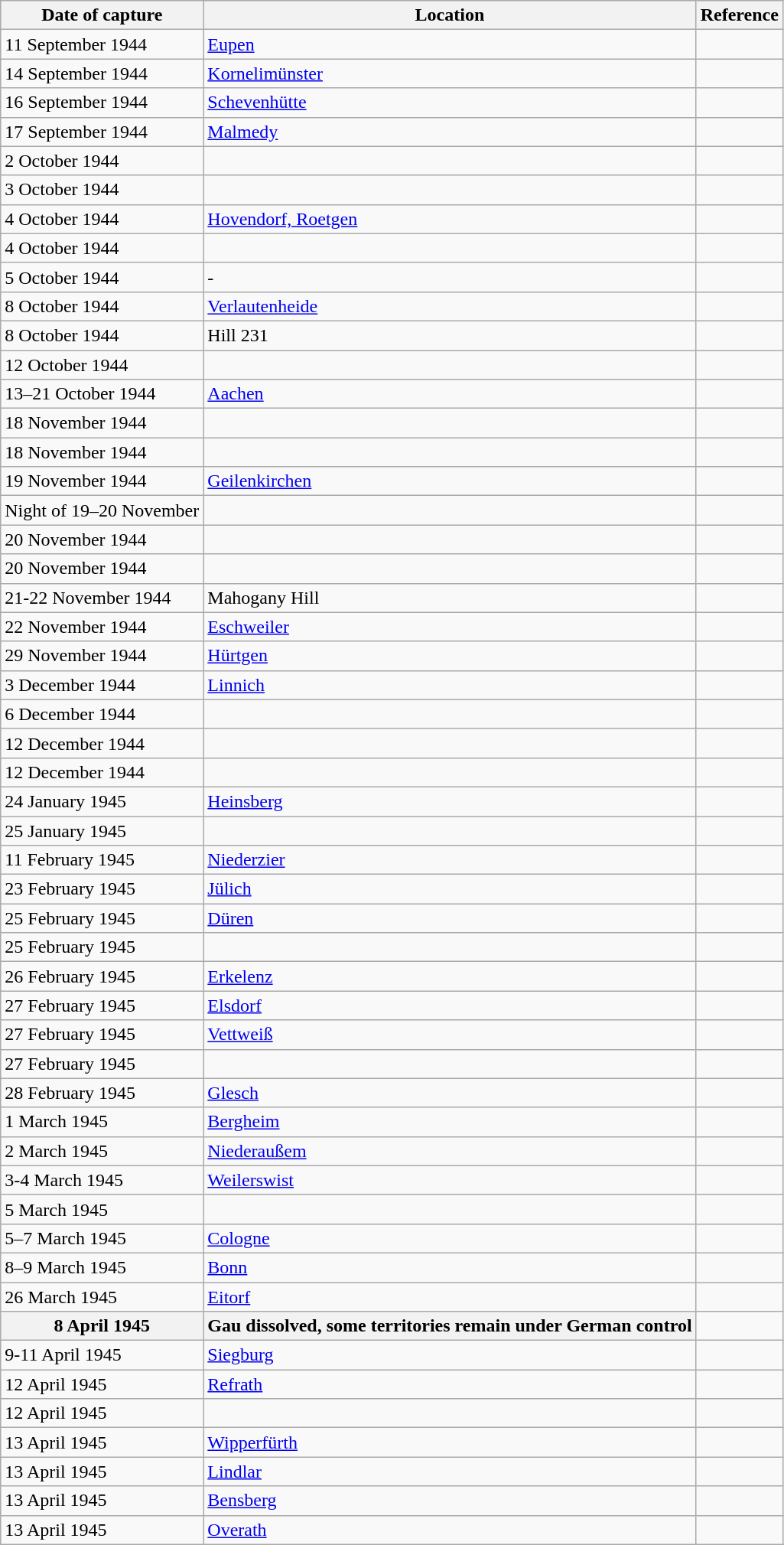<table class="wikitable">
<tr>
<th>Date of capture</th>
<th>Location</th>
<th>Reference</th>
</tr>
<tr>
<td>11 September 1944</td>
<td><a href='#'>Eupen</a></td>
<td></td>
</tr>
<tr>
<td>14 September 1944</td>
<td><a href='#'>Kornelimünster</a></td>
<td></td>
</tr>
<tr>
<td>16 September 1944</td>
<td><a href='#'>Schevenhütte</a></td>
<td></td>
</tr>
<tr>
<td>17 September 1944</td>
<td><a href='#'>Malmedy</a></td>
<td></td>
</tr>
<tr>
<td>2 October 1944</td>
<td></td>
<td></td>
</tr>
<tr>
<td>3 October 1944</td>
<td></td>
<td></td>
</tr>
<tr>
<td>4 October 1944</td>
<td><a href='#'>Hovendorf, Roetgen</a></td>
<td></td>
</tr>
<tr>
<td>4 October 1944</td>
<td></td>
<td></td>
</tr>
<tr>
<td>5 October 1944</td>
<td>-</td>
<td></td>
</tr>
<tr>
<td>8 October 1944</td>
<td><a href='#'>Verlautenheide</a></td>
<td></td>
</tr>
<tr>
<td>8 October 1944</td>
<td>Hill 231</td>
<td></td>
</tr>
<tr>
<td>12 October 1944</td>
<td></td>
<td></td>
</tr>
<tr>
<td>13–21 October 1944</td>
<td><a href='#'>Aachen</a></td>
<td></td>
</tr>
<tr>
<td>18 November 1944</td>
<td></td>
<td></td>
</tr>
<tr>
<td>18 November 1944</td>
<td></td>
<td></td>
</tr>
<tr>
<td>19 November 1944</td>
<td><a href='#'>Geilenkirchen</a></td>
<td></td>
</tr>
<tr>
<td>Night of 19–20 November</td>
<td></td>
<td></td>
</tr>
<tr>
<td>20 November 1944</td>
<td></td>
<td></td>
</tr>
<tr>
<td>20 November 1944</td>
<td></td>
<td></td>
</tr>
<tr>
<td>21-22 November 1944</td>
<td>Mahogany Hill</td>
<td></td>
</tr>
<tr>
<td>22 November 1944</td>
<td><a href='#'>Eschweiler</a></td>
<td></td>
</tr>
<tr>
<td>29 November 1944</td>
<td><a href='#'>Hürtgen</a></td>
<td></td>
</tr>
<tr>
<td>3 December 1944</td>
<td><a href='#'>Linnich</a></td>
<td></td>
</tr>
<tr>
<td>6 December 1944</td>
<td></td>
<td></td>
</tr>
<tr>
<td>12 December 1944</td>
<td></td>
<td></td>
</tr>
<tr>
<td>12 December 1944</td>
<td></td>
<td></td>
</tr>
<tr>
<td>24 January 1945</td>
<td><a href='#'>Heinsberg</a></td>
<td></td>
</tr>
<tr>
<td>25 January 1945</td>
<td></td>
<td></td>
</tr>
<tr>
<td>11 February 1945</td>
<td><a href='#'>Niederzier</a></td>
<td></td>
</tr>
<tr>
<td>23 February 1945</td>
<td><a href='#'>Jülich</a></td>
<td></td>
</tr>
<tr>
<td>25 February 1945</td>
<td><a href='#'>Düren</a></td>
<td></td>
</tr>
<tr>
<td>25 February 1945</td>
<td></td>
<td></td>
</tr>
<tr>
<td>26 February 1945</td>
<td><a href='#'>Erkelenz</a></td>
<td></td>
</tr>
<tr>
<td>27 February 1945</td>
<td><a href='#'>Elsdorf</a></td>
<td></td>
</tr>
<tr>
<td>27 February 1945</td>
<td><a href='#'>Vettweiß</a></td>
<td></td>
</tr>
<tr>
<td>27 February 1945</td>
<td></td>
<td></td>
</tr>
<tr>
<td>28 February 1945</td>
<td><a href='#'>Glesch</a></td>
<td></td>
</tr>
<tr>
<td>1 March 1945</td>
<td><a href='#'>Bergheim</a></td>
<td></td>
</tr>
<tr>
<td>2 March 1945</td>
<td><a href='#'>Niederaußem</a></td>
<td></td>
</tr>
<tr>
<td>3-4 March 1945</td>
<td><a href='#'>Weilerswist</a></td>
<td></td>
</tr>
<tr>
<td>5 March 1945</td>
<td></td>
<td></td>
</tr>
<tr>
<td>5–7 March 1945</td>
<td><a href='#'>Cologne</a></td>
<td></td>
</tr>
<tr>
<td>8–9 March 1945</td>
<td><a href='#'>Bonn</a></td>
<td></td>
</tr>
<tr>
<td>26 March 1945</td>
<td><a href='#'>Eitorf</a></td>
<td></td>
</tr>
<tr>
<th>8 April 1945</th>
<th>Gau dissolved, some territories remain under German control</th>
<td></td>
</tr>
<tr>
<td>9-11 April 1945</td>
<td><a href='#'>Siegburg</a></td>
<td></td>
</tr>
<tr>
<td>12 April 1945</td>
<td><a href='#'>Refrath</a></td>
<td></td>
</tr>
<tr>
<td>12 April 1945</td>
<td></td>
<td></td>
</tr>
<tr>
<td>13 April 1945</td>
<td><a href='#'>Wipperfürth</a></td>
<td></td>
</tr>
<tr>
<td>13 April 1945</td>
<td><a href='#'>Lindlar</a></td>
<td></td>
</tr>
<tr>
<td>13 April 1945</td>
<td><a href='#'>Bensberg</a></td>
<td></td>
</tr>
<tr>
<td>13 April 1945</td>
<td><a href='#'>Overath</a></td>
<td></td>
</tr>
</table>
